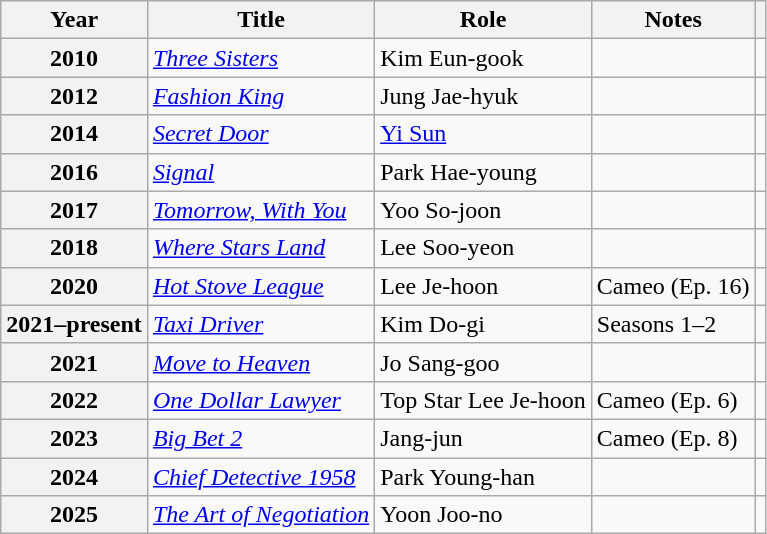<table class="wikitable plainrowheaders sortable">
<tr>
<th scope="col">Year</th>
<th scope="col">Title</th>
<th scope="col">Role</th>
<th scope="col" class="unsortable">Notes</th>
<th scope="col" class="unsortable"></th>
</tr>
<tr>
<th scope="row">2010</th>
<td><em><a href='#'>Three Sisters</a></em></td>
<td>Kim Eun-gook</td>
<td></td>
<td style="text-align:center"></td>
</tr>
<tr>
<th scope="row">2012</th>
<td><em><a href='#'>Fashion King</a></em></td>
<td>Jung Jae-hyuk</td>
<td></td>
<td style="text-align:center"></td>
</tr>
<tr>
<th scope="row">2014</th>
<td><em><a href='#'>Secret Door</a></em></td>
<td><a href='#'>Yi Sun</a></td>
<td></td>
<td style="text-align:center"></td>
</tr>
<tr>
<th scope="row">2016</th>
<td><em><a href='#'>Signal</a></em></td>
<td>Park Hae-young</td>
<td></td>
<td style="text-align:center"></td>
</tr>
<tr>
<th scope="row">2017</th>
<td><em><a href='#'>Tomorrow, With You</a></em></td>
<td>Yoo So-joon</td>
<td></td>
<td style="text-align:center"></td>
</tr>
<tr>
<th scope="row">2018</th>
<td><em><a href='#'>Where Stars Land</a></em></td>
<td>Lee Soo-yeon</td>
<td></td>
<td style="text-align:center"></td>
</tr>
<tr>
<th scope="row">2020</th>
<td><em><a href='#'>Hot Stove League</a></em></td>
<td>Lee Je-hoon</td>
<td>Cameo (Ep. 16)</td>
<td style="text-align:center"></td>
</tr>
<tr>
<th scope="row">2021–present</th>
<td><em><a href='#'>Taxi Driver</a></em></td>
<td>Kim Do-gi</td>
<td>Seasons 1–2</td>
<td style="text-align:center"></td>
</tr>
<tr>
<th scope="row">2021</th>
<td><em><a href='#'>Move to Heaven</a></em></td>
<td>Jo Sang-goo</td>
<td></td>
<td style="text-align:center"></td>
</tr>
<tr>
<th scope="row">2022</th>
<td><em><a href='#'>One Dollar Lawyer</a></em></td>
<td>Top Star Lee Je-hoon</td>
<td>Cameo (Ep. 6)</td>
<td style="text-align:center"></td>
</tr>
<tr>
<th scope="row">2023</th>
<td><em><a href='#'>Big Bet 2</a></em></td>
<td>Jang-jun</td>
<td>Cameo (Ep. 8)</td>
<td style="text-align:center"></td>
</tr>
<tr>
<th scope="row">2024</th>
<td><em><a href='#'>Chief Detective 1958</a></em></td>
<td>Park Young-han</td>
<td></td>
<td style="text-align:center"></td>
</tr>
<tr>
<th scope="row">2025</th>
<td><em><a href='#'>The Art of Negotiation</a></em></td>
<td>Yoon Joo-no</td>
<td></td>
<td style="text-align:center"></td>
</tr>
</table>
